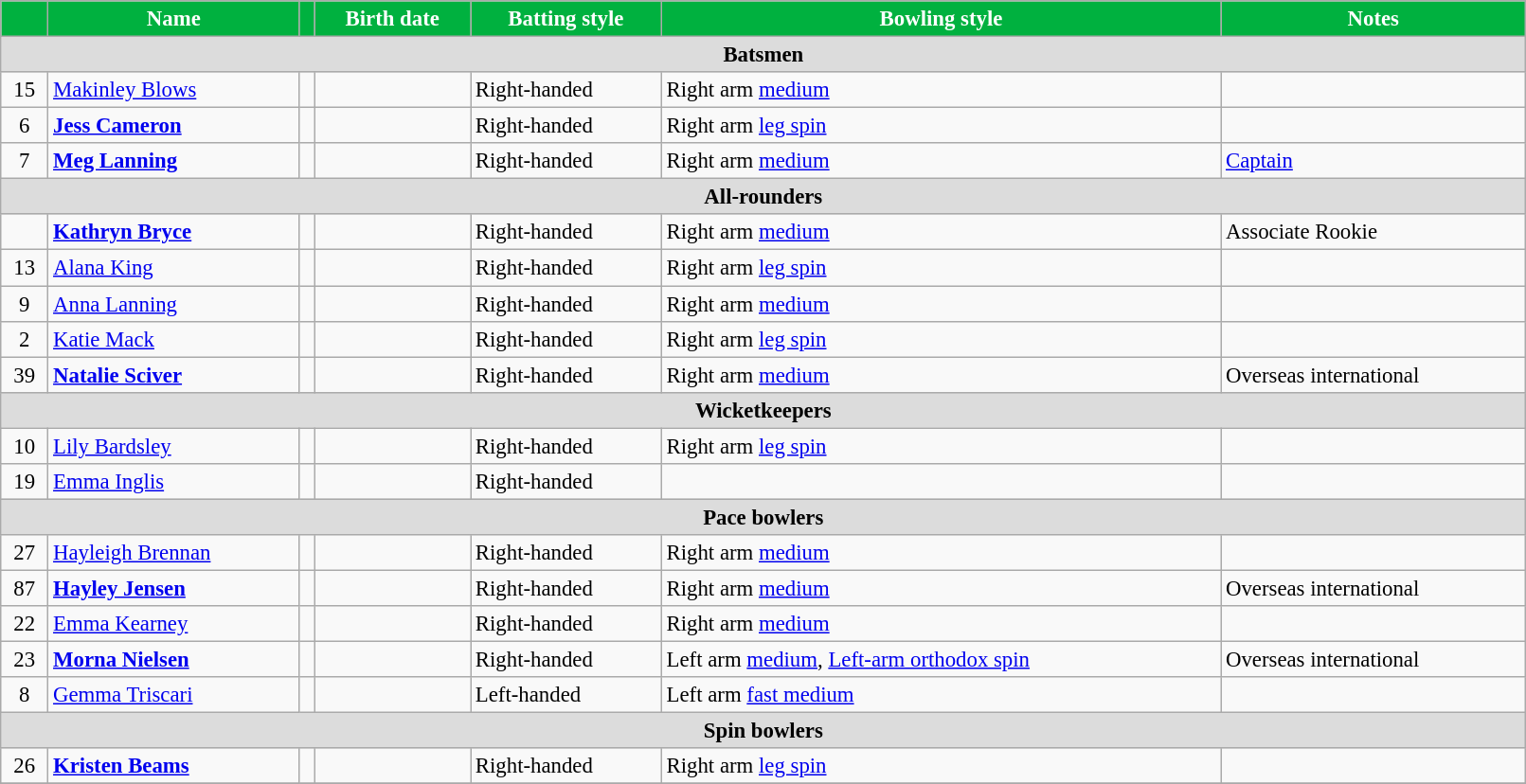<table class="wikitable" style="font-size:95%;" width="85%">
<tr>
<th style="background: #00B13F; color:white;"></th>
<th style="background: #00B13F; color:white;">Name</th>
<th style="background: #00B13F; color:white;"></th>
<th style="background: #00B13F; color:white;">Birth date</th>
<th style="background: #00B13F; color:white;">Batting style</th>
<th style="background: #00B13F; color:white;">Bowling style</th>
<th style="background: #00B13F; color:white;">Notes</th>
</tr>
<tr>
<th colspan="7" style="background: #DCDCDC; text-align:center;">Batsmen</th>
</tr>
<tr>
<td align=center>15</td>
<td><a href='#'>Makinley Blows</a></td>
<td align=center></td>
<td></td>
<td>Right-handed</td>
<td>Right arm <a href='#'>medium</a></td>
<td></td>
</tr>
<tr>
<td align=center>6</td>
<td><strong><a href='#'>Jess Cameron</a></strong></td>
<td align=center></td>
<td></td>
<td>Right-handed</td>
<td>Right arm <a href='#'>leg spin</a></td>
<td></td>
</tr>
<tr>
<td align=center>7</td>
<td><strong><a href='#'>Meg Lanning</a></strong></td>
<td align=center></td>
<td></td>
<td>Right-handed</td>
<td>Right arm <a href='#'>medium</a></td>
<td><a href='#'>Captain</a></td>
</tr>
<tr>
<th colspan="7" style="background: #DCDCDC; text-align:center;">All-rounders</th>
</tr>
<tr>
<td align=center></td>
<td><strong><a href='#'>Kathryn Bryce</a></strong></td>
<td align=center></td>
<td></td>
<td>Right-handed</td>
<td>Right arm <a href='#'>medium</a></td>
<td>Associate Rookie</td>
</tr>
<tr>
<td align=center>13</td>
<td><a href='#'>Alana King</a></td>
<td align=center></td>
<td></td>
<td>Right-handed</td>
<td>Right arm <a href='#'>leg spin</a></td>
<td></td>
</tr>
<tr>
<td align=center>9</td>
<td><a href='#'>Anna Lanning</a></td>
<td align=center></td>
<td></td>
<td>Right-handed</td>
<td>Right arm <a href='#'>medium</a></td>
<td></td>
</tr>
<tr>
<td align=center>2</td>
<td><a href='#'>Katie Mack</a></td>
<td align=center></td>
<td></td>
<td>Right-handed</td>
<td>Right arm <a href='#'>leg spin</a></td>
<td></td>
</tr>
<tr>
<td align=center>39</td>
<td><strong><a href='#'>Natalie Sciver</a></strong></td>
<td align=center></td>
<td></td>
<td>Right-handed</td>
<td>Right arm <a href='#'>medium</a></td>
<td>Overseas international</td>
</tr>
<tr>
<th colspan="7" style="background: #DCDCDC; text-align:center;">Wicketkeepers</th>
</tr>
<tr>
<td align=center>10</td>
<td><a href='#'>Lily Bardsley</a></td>
<td align=center></td>
<td></td>
<td>Right-handed</td>
<td>Right arm <a href='#'>leg spin</a></td>
<td></td>
</tr>
<tr>
<td align=center>19</td>
<td><a href='#'>Emma Inglis</a></td>
<td align=center></td>
<td></td>
<td>Right-handed</td>
<td></td>
<td></td>
</tr>
<tr>
<th colspan="7" style="background: #DCDCDC; text-align:center;">Pace bowlers</th>
</tr>
<tr>
<td align=center>27</td>
<td><a href='#'>Hayleigh Brennan</a></td>
<td align=center></td>
<td></td>
<td>Right-handed</td>
<td>Right arm <a href='#'>medium</a></td>
<td></td>
</tr>
<tr>
<td align=center>87</td>
<td><strong><a href='#'>Hayley Jensen</a></strong></td>
<td align=center></td>
<td></td>
<td>Right-handed</td>
<td>Right arm <a href='#'>medium</a></td>
<td>Overseas international</td>
</tr>
<tr>
<td align=center>22</td>
<td><a href='#'>Emma Kearney</a></td>
<td align=center></td>
<td></td>
<td>Right-handed</td>
<td>Right arm <a href='#'>medium</a></td>
<td></td>
</tr>
<tr>
<td align=center>23</td>
<td><strong><a href='#'>Morna Nielsen</a></strong></td>
<td align=center></td>
<td></td>
<td>Right-handed</td>
<td>Left arm <a href='#'>medium</a>, <a href='#'>Left-arm orthodox spin</a></td>
<td>Overseas international</td>
</tr>
<tr>
<td align=center>8</td>
<td><a href='#'>Gemma Triscari</a></td>
<td align=center></td>
<td></td>
<td>Left-handed</td>
<td>Left arm <a href='#'>fast medium</a></td>
<td></td>
</tr>
<tr>
<th colspan="7" style="background: #DCDCDC; text-align:center;">Spin bowlers</th>
</tr>
<tr>
<td align=center>26</td>
<td><strong><a href='#'>Kristen Beams</a></strong></td>
<td align=center></td>
<td></td>
<td>Right-handed</td>
<td>Right arm <a href='#'>leg spin</a></td>
<td></td>
</tr>
<tr>
</tr>
</table>
